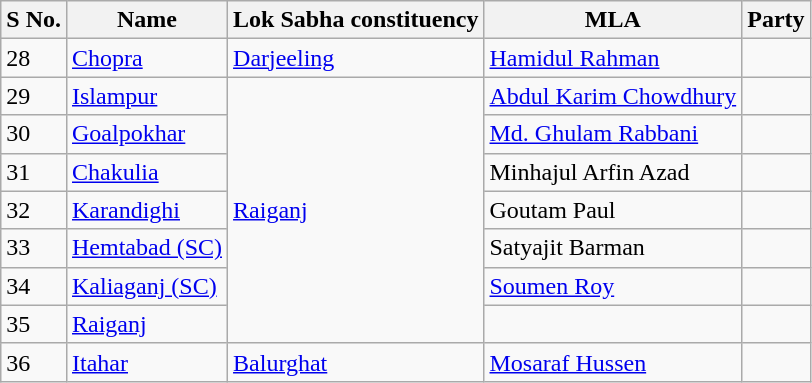<table class="wikitable">
<tr>
<th>S No.</th>
<th>Name</th>
<th>Lok Sabha constituency</th>
<th>MLA</th>
<th colspan="2">Party</th>
</tr>
<tr>
<td>28</td>
<td><a href='#'>Chopra</a></td>
<td><a href='#'>Darjeeling</a></td>
<td><a href='#'>Hamidul Rahman</a></td>
<td></td>
</tr>
<tr>
<td>29</td>
<td><a href='#'>Islampur</a></td>
<td rowspan="7"><a href='#'>Raiganj</a></td>
<td><a href='#'>Abdul Karim Chowdhury</a></td>
<td></td>
</tr>
<tr>
<td>30</td>
<td><a href='#'>Goalpokhar</a></td>
<td><a href='#'>Md. Ghulam Rabbani</a></td>
<td></td>
</tr>
<tr>
<td>31</td>
<td><a href='#'>Chakulia</a></td>
<td>Minhajul Arfin Azad</td>
<td></td>
</tr>
<tr>
<td>32</td>
<td><a href='#'>Karandighi</a></td>
<td>Goutam Paul</td>
<td></td>
</tr>
<tr>
<td>33</td>
<td><a href='#'>Hemtabad (SC)</a></td>
<td>Satyajit Barman</td>
<td></td>
</tr>
<tr>
<td>34</td>
<td><a href='#'>Kaliaganj (SC)</a></td>
<td><a href='#'>Soumen Roy</a></td>
<td></td>
</tr>
<tr>
<td>35</td>
<td><a href='#'>Raiganj</a></td>
<td></td>
<td></td>
</tr>
<tr>
<td>36</td>
<td><a href='#'>Itahar</a></td>
<td><a href='#'>Balurghat</a></td>
<td><a href='#'>Mosaraf Hussen</a></td>
<td></td>
</tr>
</table>
